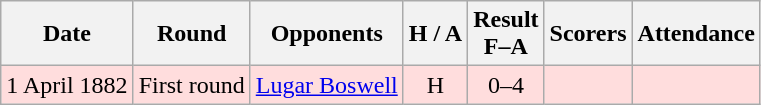<table class="wikitable" style="text-align:center">
<tr>
<th>Date</th>
<th>Round</th>
<th>Opponents</th>
<th>H / A</th>
<th>Result<br>F–A</th>
<th>Scorers</th>
<th>Attendance</th>
</tr>
<tr bgcolor=#ffdddd>
<td>1 April 1882</td>
<td>First round</td>
<td><a href='#'>Lugar Boswell</a></td>
<td>H</td>
<td>0–4</td>
<td></td>
<td></td>
</tr>
</table>
